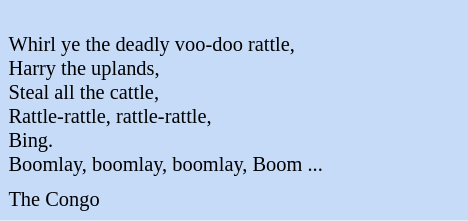<table class="toccolours" style="float: right; margin-left: 1em; margin-right: 1em; font-size: 85%; background:#c6dbf7; color:black; width:23em; max-width: 25%;" cellspacing="5">
<tr>
<td style="text-align: left;"><br>Whirl ye the deadly voo-doo rattle, <br>
Harry the uplands, <br>
Steal all the cattle, <br>
Rattle-rattle, rattle-rattle, <br>
Bing. <br>
Boomlay, boomlay, boomlay, Boom ... <br></td>
</tr>
<tr>
<td style="text-align: left;">The Congo</td>
</tr>
</table>
